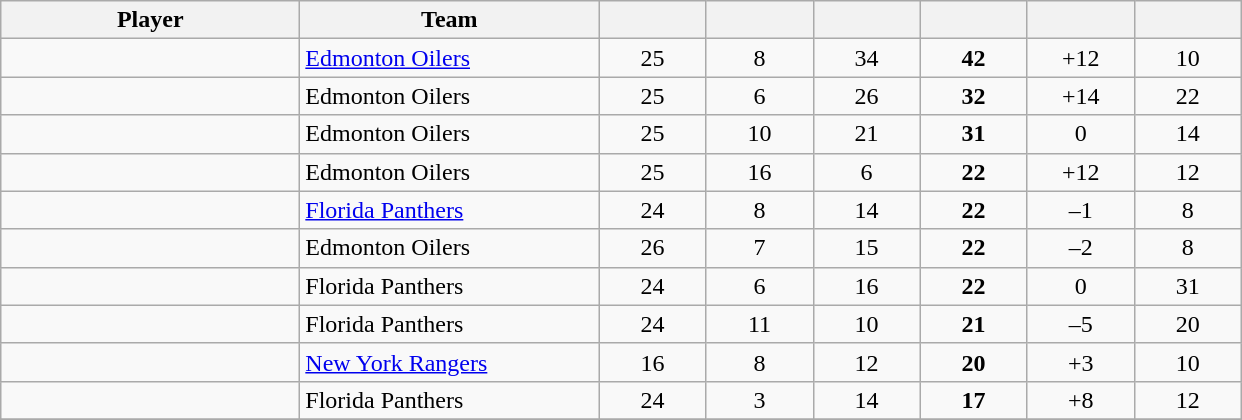<table style="padding:3px; border-spacing:0; text-align:center;" class="wikitable sortable">
<tr>
<th style="width:12em">Player</th>
<th style="width:12em">Team</th>
<th style="width:4em"></th>
<th style="width:4em"></th>
<th style="width:4em"></th>
<th style="width:4em"></th>
<th data-sort-type="number" style="width:4em"></th>
<th style="width:4em"></th>
</tr>
<tr>
<td align=left></td>
<td align=left><a href='#'>Edmonton Oilers</a></td>
<td>25</td>
<td>8</td>
<td>34</td>
<td><strong>42</strong></td>
<td>+12</td>
<td>10</td>
</tr>
<tr>
<td align=left></td>
<td align=left>Edmonton Oilers</td>
<td>25</td>
<td>6</td>
<td>26</td>
<td><strong>32</strong></td>
<td>+14</td>
<td>22</td>
</tr>
<tr>
<td align=left></td>
<td align=left>Edmonton Oilers</td>
<td>25</td>
<td>10</td>
<td>21</td>
<td><strong>31</strong></td>
<td>0</td>
<td>14</td>
</tr>
<tr>
<td align=left></td>
<td align=left>Edmonton Oilers</td>
<td>25</td>
<td>16</td>
<td>6</td>
<td><strong>22</strong></td>
<td>+12</td>
<td>12</td>
</tr>
<tr>
<td align=left></td>
<td align=left><a href='#'>Florida Panthers</a></td>
<td>24</td>
<td>8</td>
<td>14</td>
<td><strong>22</strong></td>
<td>–1</td>
<td>8</td>
</tr>
<tr>
<td align=left></td>
<td align=left>Edmonton Oilers</td>
<td>26</td>
<td>7</td>
<td>15</td>
<td><strong>22</strong></td>
<td>–2</td>
<td>8</td>
</tr>
<tr>
<td align=left></td>
<td align=left>Florida Panthers</td>
<td>24</td>
<td>6</td>
<td>16</td>
<td><strong>22</strong></td>
<td>0</td>
<td>31</td>
</tr>
<tr>
<td align=left></td>
<td align=left>Florida Panthers</td>
<td>24</td>
<td>11</td>
<td>10</td>
<td><strong>21</strong></td>
<td>–5</td>
<td>20</td>
</tr>
<tr>
<td align=left></td>
<td align=left><a href='#'>New York Rangers</a></td>
<td>16</td>
<td>8</td>
<td>12</td>
<td><strong>20</strong></td>
<td>+3</td>
<td>10</td>
</tr>
<tr>
<td align=left></td>
<td align=left>Florida Panthers</td>
<td>24</td>
<td>3</td>
<td>14</td>
<td><strong>17</strong></td>
<td>+8</td>
<td>12</td>
</tr>
<tr>
</tr>
</table>
